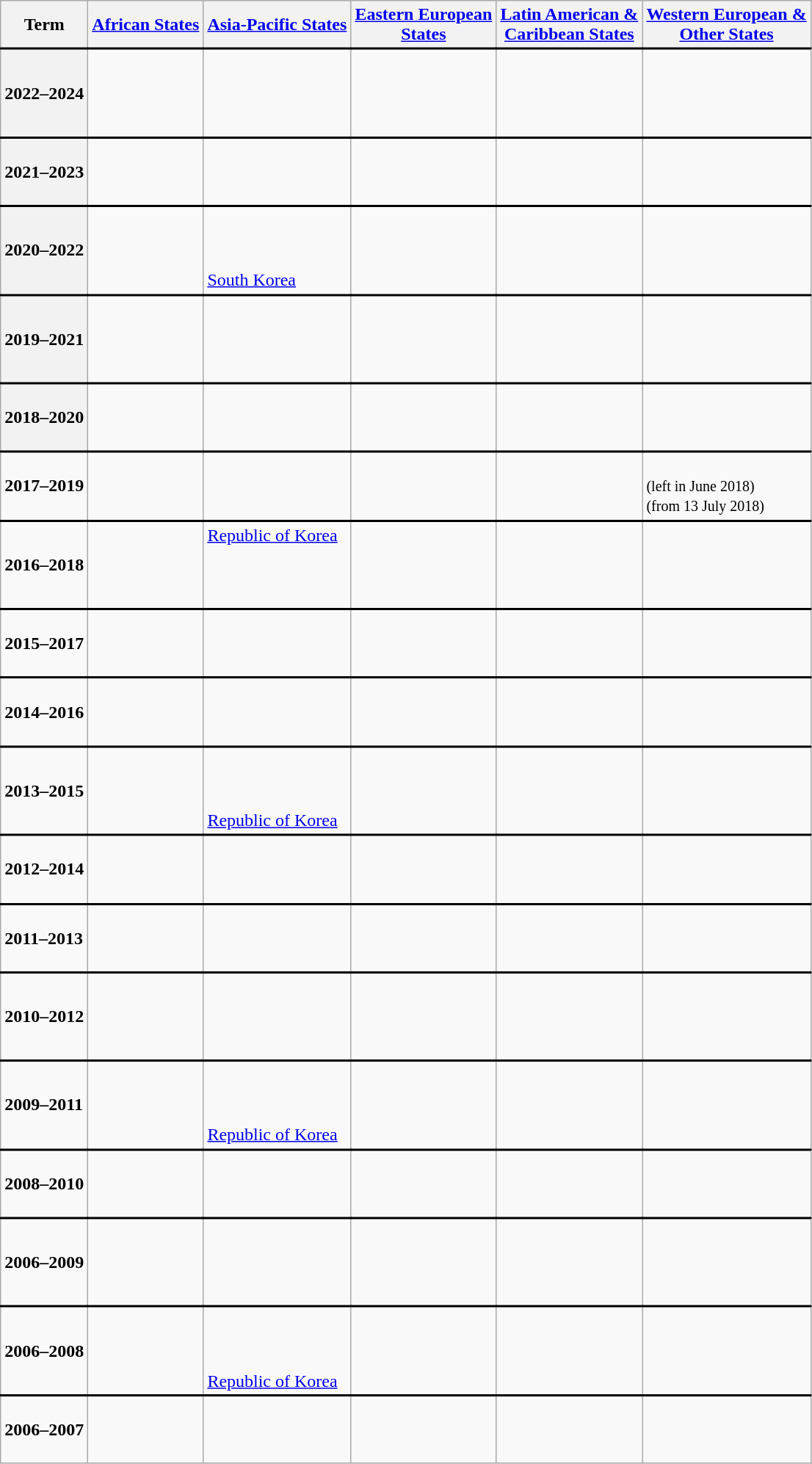<table class="wikitable">
<tr>
<th>Term</th>
<th><a href='#'>African States</a></th>
<th><a href='#'>Asia-Pacific States</a></th>
<th><a href='#'>Eastern European <br> States</a></th>
<th><a href='#'>Latin American & <br> Caribbean States</a></th>
<th><a href='#'>Western European & <br> Other States</a></th>
</tr>
<tr style="border-top: 2px solid #000000">
<th><strong>2022–2024</strong><br></th>
<td> <br> <br> <br> <br></td>
<td> <br> <br> <br> <br></td>
<td> <br></td>
<td> <br> <br></td>
<td> <br> <br></td>
</tr>
<tr style="border-top: 2px solid #000000">
<th><strong>2021–2023</strong><br></th>
<td> <br> <br> <br></td>
<td> <br> <br> <br></td>
<td><em></em><br> <br></td>
<td> <br> <br></td>
<td> <br></td>
</tr>
<tr style="border-top: 2px solid #000000">
<th><strong>2020–2022</strong><br></th>
<td> <br> <br> <br></td>
<td> <br> <br> <br> <a href='#'>South Korea</a></td>
<td> <br></td>
<td> <br></td>
<td> <br></td>
</tr>
<tr style="border-top: 2px solid #000000">
<th><strong>2019–2021</strong><br></th>
<td> <br> <br> <br> <br></td>
<td> <br> <br> <br> <br></td>
<td> <br></td>
<td> <br> <br></td>
<td> <br> <br></td>
</tr>
<tr style="border-top: 2px solid #000000">
<th><strong>2018–2020</strong><br></th>
<td> <br>  <br>  <br> </td>
<td> <br>  <br>  <br> </td>
<td> <br> </td>
<td> <br>  <br> </td>
<td> <br> </td>
</tr>
<tr style="border-top: 2px solid #000000;">
<td><strong>2017–2019</strong><br></td>
<td> <br>  <br>  <br> </td>
<td> <br>  <br>  <br> </td>
<td> <br> </td>
<td> <br> </td>
<td> <br>  <small>(left in June 2018)</small> <br>  <small>(from 13 July 2018)</small></td>
</tr>
<tr style="border-top: 2px solid #000000;">
<td><strong>2016–2018</strong><br></td>
<td> <br>  <br>  <br>  <br> </td>
<td> <a href='#'>Republic of Korea</a> <br>  <br>  <br>  <br> </td>
<td> <br> </td>
<td> <br>  <br></td>
<td> <br>  <br></td>
</tr>
<tr style="border-top: 2px solid #000000;">
<td><strong>2015–2017</strong><br></td>
<td> <br>  <br>  <br> </td>
<td> <br>  <br>  <br> </td>
<td> <br> </td>
<td> <br>  <br></td>
<td> <br> </td>
</tr>
<tr style="border-top: 2px solid #000000;">
<td><strong>2014–2016</strong><br></td>
<td> <br>  <br>  <br> </td>
<td> <br>  <br>  <br> </td>
<td> <br> </td>
<td> <br> </td>
<td> <br> </td>
</tr>
<tr style="border-top: 2px solid #000000;">
<td><strong>2013–2015</strong><br></td>
<td> <br>  <br>  <br>  <br> </td>
<td> <br>  <br>  <br>  <a href='#'>Republic of Korea</a> <br> </td>
<td> <br> </td>
<td> <br>  <br> </td>
<td> <br>  <br> </td>
</tr>
<tr style="border-top: 2px solid #000000;">
<td><strong>2012–2014</strong><br></td>
<td> <br>  <br>  <br> </td>
<td> <br>  <br>  <br> </td>
<td> <br> </td>
<td> <br>  <br> </td>
<td> <br> </td>
</tr>
<tr style="border-top: 2px solid #000000;">
<td><strong>2011–2013</strong><br></td>
<td> <br>  <br>  <br> </td>
<td> <br>  <br>  <br> </td>
<td> <br> </td>
<td> <br> </td>
<td> <br> </td>
</tr>
<tr style="border-top: 2px solid #000000;">
<td><strong>2010–2012</strong><br></td>
<td> <br>  <br>  <br>  <br> </td>
<td> <br>  <br>  <br>  <br> </td>
<td> <br> </td>
<td> <br>  <br> </td>
<td> <br>  <br> </td>
</tr>
<tr style="border-top: 2px solid #000000;">
<td><strong>2009–2011</strong><br></td>
<td> <br>  <br>  <br> </td>
<td> <br>  <br>  <br>  <a href='#'>Republic of Korea</a></td>
<td> <br> </td>
<td> <br>  <br> </td>
<td> <br> </td>
</tr>
<tr style="border-top: 2px solid #000000;">
<td><strong>2008–2010</strong><br></td>
<td> <br>  <br>  <br> </td>
<td> <br>  <br>  <br> </td>
<td> <br> </td>
<td> <br> </td>
<td> <br> </td>
</tr>
<tr style="border-top: 2px solid #000000;">
<td><strong>2006–2009</strong><br></td>
<td> <br>  <br>  <br>  <br> </td>
<td> <br>  <br>  <br>  <br> </td>
<td> <br> </td>
<td> <br>  <br> </td>
<td> <br>  <br> </td>
</tr>
<tr style="border-top: 2px solid #000000;">
<td><strong>2006–2008</strong><br></td>
<td> <br>  <br>  <br> </td>
<td> <br>  <br>  <br>  <a href='#'>Republic of Korea</a></td>
<td> <br> </td>
<td> <br>  <br> </td>
<td> <br> </td>
</tr>
<tr style="border-top: 2px solid #000000;">
<td><strong>2006–2007</strong><br></td>
<td> <br>  <br>  <br> </td>
<td> <br>  <br>  <br> </td>
<td> <br> </td>
<td> <br> </td>
<td> <br> </td>
</tr>
</table>
